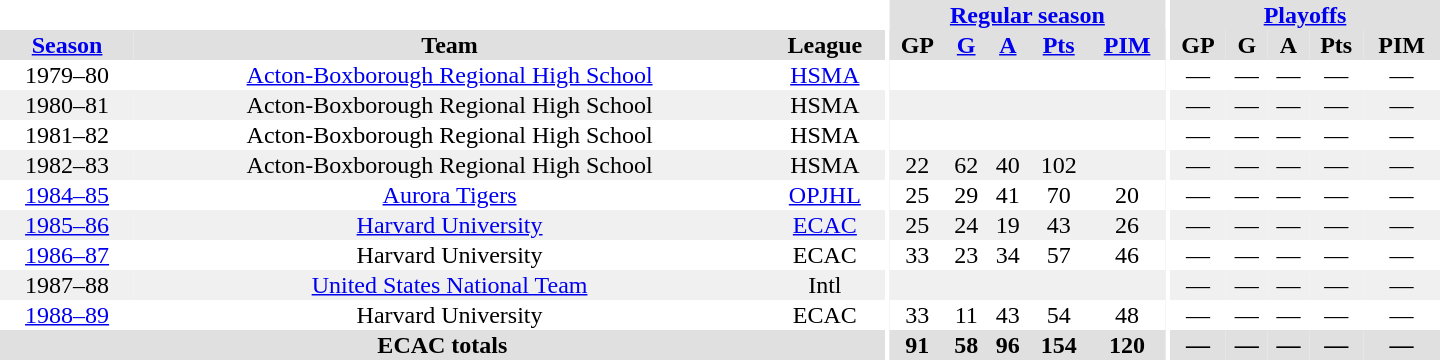<table border="0" cellpadding="1" cellspacing="0" style="text-align:center; width:60em">
<tr bgcolor="#e0e0e0">
<th colspan="3" bgcolor="#ffffff"></th>
<th rowspan="99" bgcolor="#ffffff"></th>
<th colspan="5"><a href='#'>Regular season</a></th>
<th rowspan="99" bgcolor="#ffffff"></th>
<th colspan="5"><a href='#'>Playoffs</a></th>
</tr>
<tr bgcolor="#e0e0e0">
<th><a href='#'>Season</a></th>
<th>Team</th>
<th>League</th>
<th>GP</th>
<th><a href='#'>G</a></th>
<th><a href='#'>A</a></th>
<th><a href='#'>Pts</a></th>
<th><a href='#'>PIM</a></th>
<th>GP</th>
<th>G</th>
<th>A</th>
<th>Pts</th>
<th>PIM</th>
</tr>
<tr>
<td>1979–80</td>
<td><a href='#'>Acton-Boxborough Regional High School</a></td>
<td><a href='#'>HSMA</a></td>
<td></td>
<td></td>
<td></td>
<td></td>
<td></td>
<td>—</td>
<td>—</td>
<td>—</td>
<td>—</td>
<td>—</td>
</tr>
<tr bgcolor="#f0f0f0">
<td>1980–81</td>
<td>Acton-Boxborough Regional High School</td>
<td>HSMA</td>
<td></td>
<td></td>
<td></td>
<td></td>
<td></td>
<td>—</td>
<td>—</td>
<td>—</td>
<td>—</td>
<td>—</td>
</tr>
<tr>
<td>1981–82</td>
<td>Acton-Boxborough Regional High School</td>
<td>HSMA</td>
<td></td>
<td></td>
<td></td>
<td></td>
<td></td>
<td>—</td>
<td>—</td>
<td>—</td>
<td>—</td>
<td>—</td>
</tr>
<tr bgcolor="#f0f0f0">
<td>1982–83</td>
<td>Acton-Boxborough Regional High School</td>
<td>HSMA</td>
<td>22</td>
<td>62</td>
<td>40</td>
<td>102</td>
<td></td>
<td>—</td>
<td>—</td>
<td>—</td>
<td>—</td>
<td>—</td>
</tr>
<tr>
<td><a href='#'>1984–85</a></td>
<td><a href='#'>Aurora Tigers</a></td>
<td><a href='#'>OPJHL</a></td>
<td>25</td>
<td>29</td>
<td>41</td>
<td>70</td>
<td>20</td>
<td>—</td>
<td>—</td>
<td>—</td>
<td>—</td>
<td>—</td>
</tr>
<tr bgcolor="#f0f0f0">
<td><a href='#'>1985–86</a></td>
<td><a href='#'>Harvard University</a></td>
<td><a href='#'>ECAC</a></td>
<td>25</td>
<td>24</td>
<td>19</td>
<td>43</td>
<td>26</td>
<td>—</td>
<td>—</td>
<td>—</td>
<td>—</td>
<td>—</td>
</tr>
<tr>
<td><a href='#'>1986–87</a></td>
<td>Harvard University</td>
<td>ECAC</td>
<td>33</td>
<td>23</td>
<td>34</td>
<td>57</td>
<td>46</td>
<td>—</td>
<td>—</td>
<td>—</td>
<td>—</td>
<td>—</td>
</tr>
<tr bgcolor="#f0f0f0">
<td>1987–88</td>
<td><a href='#'>United States National Team</a></td>
<td>Intl</td>
<td></td>
<td></td>
<td></td>
<td></td>
<td></td>
<td>—</td>
<td>—</td>
<td>—</td>
<td>—</td>
<td>—</td>
</tr>
<tr>
<td><a href='#'>1988–89</a></td>
<td>Harvard University</td>
<td>ECAC</td>
<td>33</td>
<td>11</td>
<td>43</td>
<td>54</td>
<td>48</td>
<td>—</td>
<td>—</td>
<td>—</td>
<td>—</td>
<td>—</td>
</tr>
<tr bgcolor="#e0e0e0">
<th colspan="3">ECAC totals</th>
<th>91</th>
<th>58</th>
<th>96</th>
<th>154</th>
<th>120</th>
<th>—</th>
<th>—</th>
<th>—</th>
<th>—</th>
<th>—</th>
</tr>
</table>
